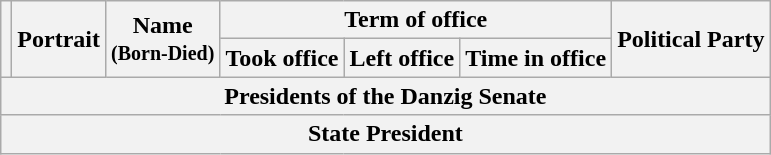<table class="wikitable" style="text-align:center;">
<tr>
<th rowspan=2></th>
<th rowspan=2>Portrait</th>
<th rowspan=2>Name<br><small>(Born-Died)</small></th>
<th colspan=3>Term of office</th>
<th rowspan=2>Political Party</th>
</tr>
<tr>
<th>Took office</th>
<th>Left office</th>
<th>Time in office</th>
</tr>
<tr style="text-align:center;">
<th colspan=7>Presidents of the Danzig Senate<br>


</th>
</tr>
<tr style="text-align:center;">
<th colspan=7>State President<br></th>
</tr>
</table>
